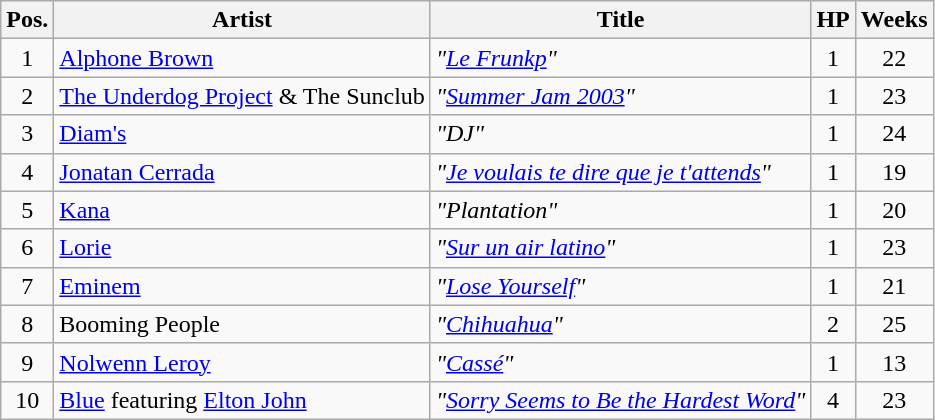<table class="wikitable sortable">
<tr>
<th>Pos.</th>
<th>Artist</th>
<th>Title</th>
<th>HP</th>
<th>Weeks</th>
</tr>
<tr>
<td style="text-align: center;">1</td>
<td><a href='#'>Alphone Brown</a></td>
<td><em>"<a href='#'>Le Frunkp</a>"</em></td>
<td style="text-align: center;">1</td>
<td style="text-align: center;">22</td>
</tr>
<tr>
<td style="text-align: center;">2</td>
<td><a href='#'>The Underdog Project</a> & The Sunclub</td>
<td><em>"<a href='#'>Summer Jam 2003</a>"</em></td>
<td style="text-align: center;">1</td>
<td style="text-align: center;">23</td>
</tr>
<tr>
<td style="text-align: center;">3</td>
<td><a href='#'>Diam's</a></td>
<td><em>"DJ"</em></td>
<td style="text-align: center;">1</td>
<td style="text-align: center;">24</td>
</tr>
<tr>
<td style="text-align: center;">4</td>
<td><a href='#'>Jonatan Cerrada</a></td>
<td><em>"<a href='#'>Je voulais te dire que je t'attends</a>"</em></td>
<td style="text-align: center;">1</td>
<td style="text-align: center;">19</td>
</tr>
<tr>
<td style="text-align: center;">5</td>
<td><a href='#'>Kana</a></td>
<td><em>"Plantation"</em></td>
<td style="text-align: center;">1</td>
<td style="text-align: center;">20</td>
</tr>
<tr>
<td style="text-align: center;">6</td>
<td><a href='#'>Lorie</a></td>
<td><em>"<a href='#'>Sur un air latino</a>"</em></td>
<td style="text-align: center;">1</td>
<td style="text-align: center;">23</td>
</tr>
<tr>
<td style="text-align: center;">7</td>
<td><a href='#'>Eminem</a></td>
<td><em>"<a href='#'>Lose Yourself</a>"</em></td>
<td style="text-align: center;">1</td>
<td style="text-align: center;">21</td>
</tr>
<tr>
<td style="text-align: center;">8</td>
<td>Booming People</td>
<td><em>"<a href='#'>Chihuahua</a>"</em></td>
<td style="text-align: center;">2</td>
<td style="text-align: center;">25</td>
</tr>
<tr>
<td style="text-align: center;">9</td>
<td><a href='#'>Nolwenn Leroy</a></td>
<td><em>"<a href='#'>Cassé</a>"</em></td>
<td style="text-align: center;">1</td>
<td style="text-align: center;">13</td>
</tr>
<tr>
<td style="text-align: center;">10</td>
<td><a href='#'>Blue</a> featuring <a href='#'>Elton John</a></td>
<td><em>"<a href='#'>Sorry Seems to Be the Hardest Word</a>"</em></td>
<td style="text-align: center;">4</td>
<td style="text-align: center;">23</td>
</tr>
</table>
